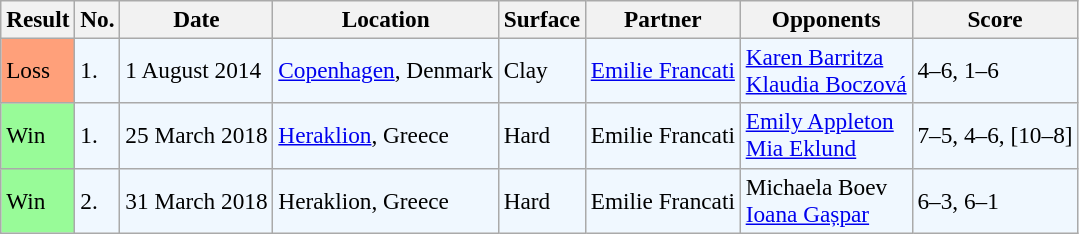<table class="sortable wikitable" style=font-size:97%>
<tr>
<th>Result</th>
<th>No.</th>
<th>Date</th>
<th>Location</th>
<th>Surface</th>
<th>Partner</th>
<th>Opponents</th>
<th class="unsortable">Score</th>
</tr>
<tr style="background:#f0f8ff;">
<td style="background:#ffa07a;">Loss</td>
<td>1.</td>
<td>1 August 2014</td>
<td><a href='#'>Copenhagen</a>, Denmark</td>
<td>Clay</td>
<td> <a href='#'>Emilie Francati</a></td>
<td> <a href='#'>Karen Barritza</a> <br>  <a href='#'>Klaudia Boczová</a></td>
<td>4–6, 1–6</td>
</tr>
<tr style="background:#f0f8ff;">
<td style="background:#98fb98;">Win</td>
<td>1.</td>
<td>25 March 2018</td>
<td><a href='#'>Heraklion</a>, Greece</td>
<td>Hard</td>
<td> Emilie Francati</td>
<td> <a href='#'>Emily Appleton</a> <br>  <a href='#'>Mia Eklund</a></td>
<td>7–5, 4–6, [10–8]</td>
</tr>
<tr style="background:#f0f8ff;">
<td style="background:#98fb98;">Win</td>
<td>2.</td>
<td>31 March 2018</td>
<td>Heraklion, Greece</td>
<td>Hard</td>
<td> Emilie Francati</td>
<td> Michaela Boev <br>  <a href='#'>Ioana Gașpar</a></td>
<td>6–3, 6–1</td>
</tr>
</table>
